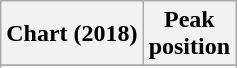<table class="wikitable sortable plainrowheaders" style="text-align:center">
<tr>
<th scope="col">Chart (2018)</th>
<th scope="col">Peak<br> position</th>
</tr>
<tr>
</tr>
<tr>
</tr>
<tr>
</tr>
<tr>
</tr>
<tr>
</tr>
<tr>
</tr>
<tr>
</tr>
<tr>
</tr>
<tr>
</tr>
<tr>
</tr>
<tr>
</tr>
</table>
